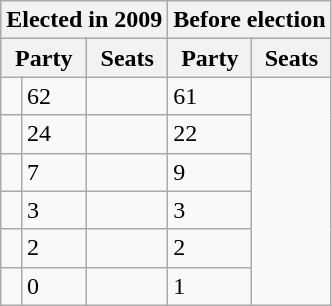<table class="wikitable">
<tr>
<th colspan=3>Elected in 2009</th>
<th colspan=3>Before election</th>
</tr>
<tr>
<th colspan=2>Party</th>
<th>Seats</th>
<th colspan=2>Party</th>
<th>Seats</th>
</tr>
<tr>
<td></td>
<td>62</td>
<td></td>
<td>61</td>
</tr>
<tr>
<td></td>
<td>24</td>
<td></td>
<td>22</td>
</tr>
<tr>
<td></td>
<td>7</td>
<td></td>
<td>9</td>
</tr>
<tr>
<td></td>
<td>3</td>
<td></td>
<td>3</td>
</tr>
<tr>
<td></td>
<td>2</td>
<td></td>
<td>2</td>
</tr>
<tr>
<td></td>
<td>0</td>
<td></td>
<td>1</td>
</tr>
</table>
